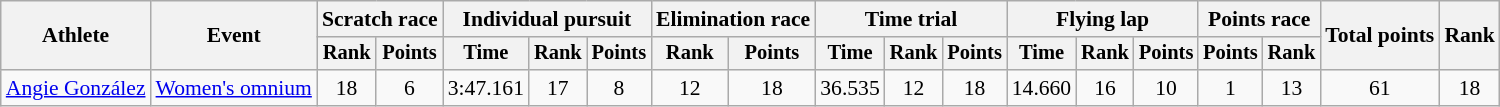<table class="wikitable" style="font-size:90%">
<tr>
<th rowspan="2">Athlete</th>
<th rowspan="2">Event</th>
<th colspan=2>Scratch race</th>
<th colspan=3>Individual pursuit</th>
<th colspan=2>Elimination race</th>
<th colspan=3>Time trial</th>
<th colspan=3>Flying lap</th>
<th colspan=2>Points race</th>
<th rowspan=2>Total points</th>
<th rowspan=2>Rank</th>
</tr>
<tr style="font-size:95%">
<th>Rank</th>
<th>Points</th>
<th>Time</th>
<th>Rank</th>
<th>Points</th>
<th>Rank</th>
<th>Points</th>
<th>Time</th>
<th>Rank</th>
<th>Points</th>
<th>Time</th>
<th>Rank</th>
<th>Points</th>
<th>Points</th>
<th>Rank</th>
</tr>
<tr align=center>
<td align=left><a href='#'>Angie González</a></td>
<td align=left><a href='#'>Women's omnium</a></td>
<td>18</td>
<td>6</td>
<td>3:47.161</td>
<td>17</td>
<td>8</td>
<td>12</td>
<td>18</td>
<td>36.535</td>
<td>12</td>
<td>18</td>
<td>14.660</td>
<td>16</td>
<td>10</td>
<td>1</td>
<td>13</td>
<td>61</td>
<td>18</td>
</tr>
</table>
